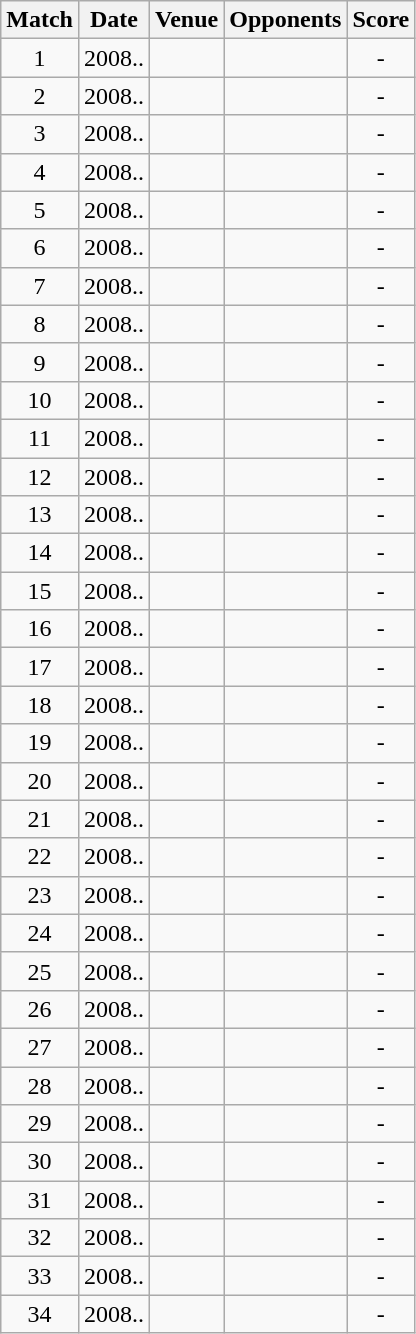<table class="wikitable" style="text-align:center;">
<tr>
<th>Match</th>
<th>Date</th>
<th>Venue</th>
<th>Opponents</th>
<th>Score</th>
</tr>
<tr>
<td>1</td>
<td>2008..</td>
<td><a href='#'></a></td>
<td><a href='#'></a></td>
<td>-</td>
</tr>
<tr>
<td>2</td>
<td>2008..</td>
<td><a href='#'></a></td>
<td><a href='#'></a></td>
<td>-</td>
</tr>
<tr>
<td>3</td>
<td>2008..</td>
<td><a href='#'></a></td>
<td><a href='#'></a></td>
<td>-</td>
</tr>
<tr>
<td>4</td>
<td>2008..</td>
<td><a href='#'></a></td>
<td><a href='#'></a></td>
<td>-</td>
</tr>
<tr>
<td>5</td>
<td>2008..</td>
<td><a href='#'></a></td>
<td><a href='#'></a></td>
<td>-</td>
</tr>
<tr>
<td>6</td>
<td>2008..</td>
<td><a href='#'></a></td>
<td><a href='#'></a></td>
<td>-</td>
</tr>
<tr>
<td>7</td>
<td>2008..</td>
<td><a href='#'></a></td>
<td><a href='#'></a></td>
<td>-</td>
</tr>
<tr>
<td>8</td>
<td>2008..</td>
<td><a href='#'></a></td>
<td><a href='#'></a></td>
<td>-</td>
</tr>
<tr>
<td>9</td>
<td>2008..</td>
<td><a href='#'></a></td>
<td><a href='#'></a></td>
<td>-</td>
</tr>
<tr>
<td>10</td>
<td>2008..</td>
<td><a href='#'></a></td>
<td><a href='#'></a></td>
<td>-</td>
</tr>
<tr>
<td>11</td>
<td>2008..</td>
<td><a href='#'></a></td>
<td><a href='#'></a></td>
<td>-</td>
</tr>
<tr>
<td>12</td>
<td>2008..</td>
<td><a href='#'></a></td>
<td><a href='#'></a></td>
<td>-</td>
</tr>
<tr>
<td>13</td>
<td>2008..</td>
<td><a href='#'></a></td>
<td><a href='#'></a></td>
<td>-</td>
</tr>
<tr>
<td>14</td>
<td>2008..</td>
<td><a href='#'></a></td>
<td><a href='#'></a></td>
<td>-</td>
</tr>
<tr>
<td>15</td>
<td>2008..</td>
<td><a href='#'></a></td>
<td><a href='#'></a></td>
<td>-</td>
</tr>
<tr>
<td>16</td>
<td>2008..</td>
<td><a href='#'></a></td>
<td><a href='#'></a></td>
<td>-</td>
</tr>
<tr>
<td>17</td>
<td>2008..</td>
<td><a href='#'></a></td>
<td><a href='#'></a></td>
<td>-</td>
</tr>
<tr>
<td>18</td>
<td>2008..</td>
<td><a href='#'></a></td>
<td><a href='#'></a></td>
<td>-</td>
</tr>
<tr>
<td>19</td>
<td>2008..</td>
<td><a href='#'></a></td>
<td><a href='#'></a></td>
<td>-</td>
</tr>
<tr>
<td>20</td>
<td>2008..</td>
<td><a href='#'></a></td>
<td><a href='#'></a></td>
<td>-</td>
</tr>
<tr>
<td>21</td>
<td>2008..</td>
<td><a href='#'></a></td>
<td><a href='#'></a></td>
<td>-</td>
</tr>
<tr>
<td>22</td>
<td>2008..</td>
<td><a href='#'></a></td>
<td><a href='#'></a></td>
<td>-</td>
</tr>
<tr>
<td>23</td>
<td>2008..</td>
<td><a href='#'></a></td>
<td><a href='#'></a></td>
<td>-</td>
</tr>
<tr>
<td>24</td>
<td>2008..</td>
<td><a href='#'></a></td>
<td><a href='#'></a></td>
<td>-</td>
</tr>
<tr>
<td>25</td>
<td>2008..</td>
<td><a href='#'></a></td>
<td><a href='#'></a></td>
<td>-</td>
</tr>
<tr>
<td>26</td>
<td>2008..</td>
<td><a href='#'></a></td>
<td><a href='#'></a></td>
<td>-</td>
</tr>
<tr>
<td>27</td>
<td>2008..</td>
<td><a href='#'></a></td>
<td><a href='#'></a></td>
<td>-</td>
</tr>
<tr>
<td>28</td>
<td>2008..</td>
<td><a href='#'></a></td>
<td><a href='#'></a></td>
<td>-</td>
</tr>
<tr>
<td>29</td>
<td>2008..</td>
<td><a href='#'></a></td>
<td><a href='#'></a></td>
<td>-</td>
</tr>
<tr>
<td>30</td>
<td>2008..</td>
<td><a href='#'></a></td>
<td><a href='#'></a></td>
<td>-</td>
</tr>
<tr>
<td>31</td>
<td>2008..</td>
<td><a href='#'></a></td>
<td><a href='#'></a></td>
<td>-</td>
</tr>
<tr>
<td>32</td>
<td>2008..</td>
<td><a href='#'></a></td>
<td><a href='#'></a></td>
<td>-</td>
</tr>
<tr>
<td>33</td>
<td>2008..</td>
<td><a href='#'></a></td>
<td><a href='#'></a></td>
<td>-</td>
</tr>
<tr>
<td>34</td>
<td>2008..</td>
<td><a href='#'></a></td>
<td><a href='#'></a></td>
<td>-</td>
</tr>
</table>
